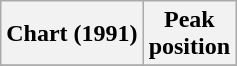<table class="wikitable sortable">
<tr>
<th>Chart (1991)</th>
<th>Peak<br>position</th>
</tr>
<tr>
</tr>
</table>
